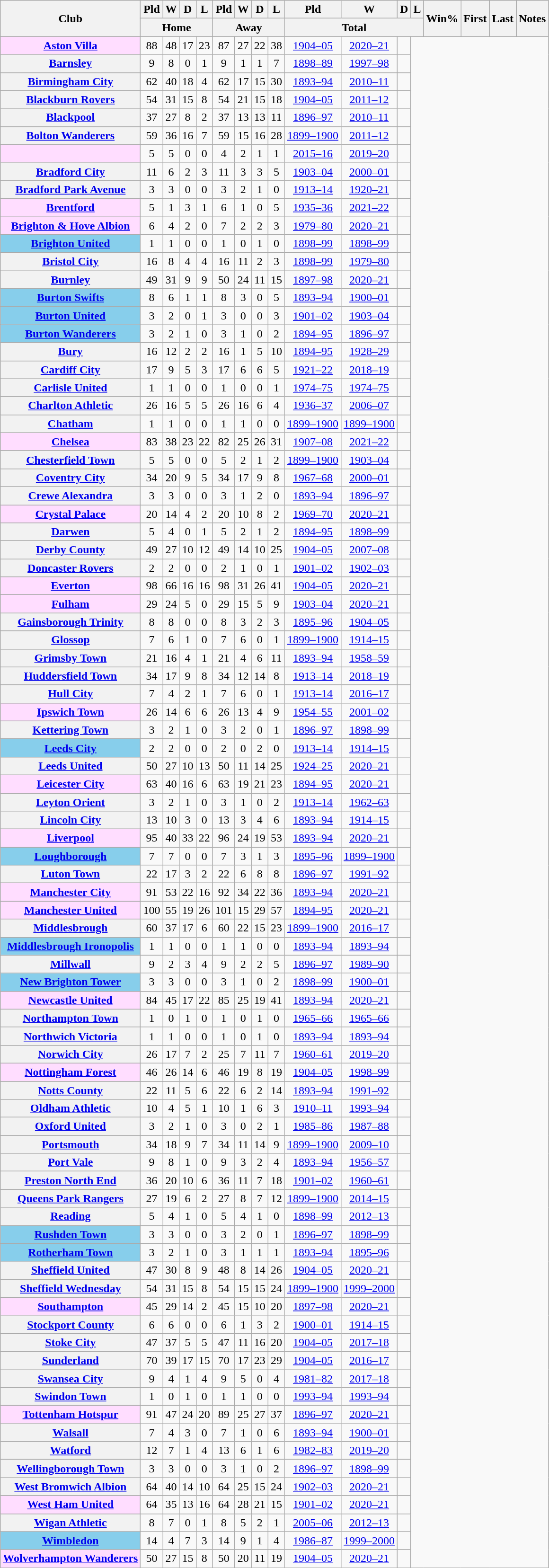<table class="wikitable plainrowheaders sortable" style="text-align:center">
<tr>
<th scope=col rowspan=2>Club</th>
<th scope=col>Pld</th>
<th scope=col>W</th>
<th scope=col>D</th>
<th scope=col>L</th>
<th scope=col>Pld</th>
<th scope=col>W</th>
<th scope=col>D</th>
<th scope=col>L</th>
<th scope=col>Pld</th>
<th scope=col>W</th>
<th scope=col>D</th>
<th scope=col>L</th>
<th rowspan=2 scope=col>Win%</th>
<th rowspan=2 scope=col>First</th>
<th rowspan=2 scope=col>Last</th>
<th class="unsortable" rowspan=2 scope=col>Notes</th>
</tr>
<tr class="unsortable">
<th colspan=4>Home</th>
<th colspan=4>Away</th>
<th colspan=4>Total</th>
</tr>
<tr>
<th scope=row style=background:#FFDDFF><a href='#'>Aston Villa</a> </th>
<td>88</td>
<td>48</td>
<td>17</td>
<td>23</td>
<td>87</td>
<td>27</td>
<td>22</td>
<td>38<br></td>
<td><a href='#'>1904–05</a></td>
<td><a href='#'>2020–21</a></td>
<td></td>
</tr>
<tr>
<th scope=row><a href='#'>Barnsley</a></th>
<td>9</td>
<td>8</td>
<td>0</td>
<td>1</td>
<td>9</td>
<td>1</td>
<td>1</td>
<td>7<br></td>
<td><a href='#'>1898–89</a></td>
<td><a href='#'>1997–98</a></td>
<td></td>
</tr>
<tr>
<th scope=row><a href='#'>Birmingham City</a></th>
<td>62</td>
<td>40</td>
<td>18</td>
<td>4</td>
<td>62</td>
<td>17</td>
<td>15</td>
<td>30<br></td>
<td><a href='#'>1893–94</a></td>
<td><a href='#'>2010–11</a></td>
<td></td>
</tr>
<tr>
<th scope=row><a href='#'>Blackburn Rovers</a></th>
<td>54</td>
<td>31</td>
<td>15</td>
<td>8</td>
<td>54</td>
<td>21</td>
<td>15</td>
<td>18<br></td>
<td><a href='#'>1904–05</a></td>
<td><a href='#'>2011–12</a></td>
<td></td>
</tr>
<tr>
<th scope=row><a href='#'>Blackpool</a></th>
<td>37</td>
<td>27</td>
<td>8</td>
<td>2</td>
<td>37</td>
<td>13</td>
<td>13</td>
<td>11<br></td>
<td><a href='#'>1896–97</a></td>
<td><a href='#'>2010–11</a></td>
<td></td>
</tr>
<tr>
<th scope=row><a href='#'>Bolton Wanderers</a></th>
<td>59</td>
<td>36</td>
<td>16</td>
<td>7</td>
<td>59</td>
<td>15</td>
<td>16</td>
<td>28<br></td>
<td><a href='#'>1899–1900</a></td>
<td><a href='#'>2011–12</a></td>
<td></td>
</tr>
<tr>
<th scope=row style=background:#FFDDFF> </th>
<td>5</td>
<td>5</td>
<td>0</td>
<td>0</td>
<td>4</td>
<td>2</td>
<td>1</td>
<td>1<br></td>
<td><a href='#'>2015–16</a></td>
<td><a href='#'>2019–20</a></td>
<td></td>
</tr>
<tr>
<th scope=row><a href='#'>Bradford City</a></th>
<td>11</td>
<td>6</td>
<td>2</td>
<td>3</td>
<td>11</td>
<td>3</td>
<td>3</td>
<td>5<br></td>
<td><a href='#'>1903–04</a></td>
<td><a href='#'>2000–01</a></td>
<td></td>
</tr>
<tr>
<th scope=row><a href='#'>Bradford Park Avenue</a></th>
<td>3</td>
<td>3</td>
<td>0</td>
<td>0</td>
<td>3</td>
<td>2</td>
<td>1</td>
<td>0<br></td>
<td><a href='#'>1913–14</a></td>
<td><a href='#'>1920–21</a></td>
<td></td>
</tr>
<tr>
<th scope=row style=background:#FFDDFF><a href='#'>Brentford</a> </th>
<td>5</td>
<td>1</td>
<td>3</td>
<td>1</td>
<td>6</td>
<td>1</td>
<td>0</td>
<td>5<br></td>
<td><a href='#'>1935–36</a></td>
<td><a href='#'>2021–22</a></td>
<td></td>
</tr>
<tr>
<th scope=row style=background:#FFDDFF><a href='#'>Brighton & Hove Albion</a> </th>
<td>6</td>
<td>4</td>
<td>2</td>
<td>0</td>
<td>7</td>
<td>2</td>
<td>2</td>
<td>3<br></td>
<td><a href='#'>1979–80</a></td>
<td><a href='#'>2020–21</a></td>
<td></td>
</tr>
<tr>
<th scope=row style=background:#87CEEB><a href='#'>Brighton United</a> </th>
<td>1</td>
<td>1</td>
<td>0</td>
<td>0</td>
<td>1</td>
<td>0</td>
<td>1</td>
<td>0<br></td>
<td><a href='#'>1898–99</a></td>
<td><a href='#'>1898–99</a></td>
<td></td>
</tr>
<tr>
<th scope=row><a href='#'>Bristol City</a></th>
<td>16</td>
<td>8</td>
<td>4</td>
<td>4</td>
<td>16</td>
<td>11</td>
<td>2</td>
<td>3<br></td>
<td><a href='#'>1898–99</a></td>
<td><a href='#'>1979–80</a></td>
<td></td>
</tr>
<tr>
<th scope=row><a href='#'>Burnley</a></th>
<td>49</td>
<td>31</td>
<td>9</td>
<td>9</td>
<td>50</td>
<td>24</td>
<td>11</td>
<td>15<br></td>
<td><a href='#'>1897–98</a></td>
<td><a href='#'>2020–21</a></td>
<td></td>
</tr>
<tr>
<th scope=row style=background:#87CEEB><a href='#'>Burton Swifts</a> </th>
<td>8</td>
<td>6</td>
<td>1</td>
<td>1</td>
<td>8</td>
<td>3</td>
<td>0</td>
<td>5<br></td>
<td><a href='#'>1893–94</a></td>
<td><a href='#'>1900–01</a></td>
<td></td>
</tr>
<tr>
<th scope=row style=background:#87CEEB><a href='#'>Burton United</a> </th>
<td>3</td>
<td>2</td>
<td>0</td>
<td>1</td>
<td>3</td>
<td>0</td>
<td>0</td>
<td>3<br></td>
<td><a href='#'>1901–02</a></td>
<td><a href='#'>1903–04</a></td>
<td></td>
</tr>
<tr>
<th scope=row style=background:#87CEEB><a href='#'>Burton Wanderers</a> </th>
<td>3</td>
<td>2</td>
<td>1</td>
<td>0</td>
<td>3</td>
<td>1</td>
<td>0</td>
<td>2<br></td>
<td><a href='#'>1894–95</a></td>
<td><a href='#'>1896–97</a></td>
<td></td>
</tr>
<tr>
<th scope=row><a href='#'>Bury</a></th>
<td>16</td>
<td>12</td>
<td>2</td>
<td>2</td>
<td>16</td>
<td>1</td>
<td>5</td>
<td>10<br></td>
<td><a href='#'>1894–95</a></td>
<td><a href='#'>1928–29</a></td>
<td></td>
</tr>
<tr>
<th scope=row><a href='#'>Cardiff City</a></th>
<td>17</td>
<td>9</td>
<td>5</td>
<td>3</td>
<td>17</td>
<td>6</td>
<td>6</td>
<td>5<br></td>
<td><a href='#'>1921–22</a></td>
<td><a href='#'>2018–19</a></td>
<td></td>
</tr>
<tr>
<th scope=row><a href='#'>Carlisle United</a></th>
<td>1</td>
<td>1</td>
<td>0</td>
<td>0</td>
<td>1</td>
<td>0</td>
<td>0</td>
<td>1<br></td>
<td><a href='#'>1974–75</a></td>
<td><a href='#'>1974–75</a></td>
<td></td>
</tr>
<tr>
<th scope=row><a href='#'>Charlton Athletic</a></th>
<td>26</td>
<td>16</td>
<td>5</td>
<td>5</td>
<td>26</td>
<td>16</td>
<td>6</td>
<td>4<br></td>
<td><a href='#'>1936–37</a></td>
<td><a href='#'>2006–07</a></td>
<td></td>
</tr>
<tr>
<th scope=row><a href='#'>Chatham</a></th>
<td>1</td>
<td>1</td>
<td>0</td>
<td>0</td>
<td>1</td>
<td>1</td>
<td>0</td>
<td>0<br></td>
<td><a href='#'>1899–1900</a></td>
<td><a href='#'>1899–1900</a></td>
<td></td>
</tr>
<tr>
<th scope=row style=background:#FFDDFF><a href='#'>Chelsea</a> </th>
<td>83</td>
<td>38</td>
<td>23</td>
<td>22</td>
<td>82</td>
<td>25</td>
<td>26</td>
<td>31<br></td>
<td><a href='#'>1907–08</a></td>
<td><a href='#'>2021–22</a></td>
<td></td>
</tr>
<tr>
<th scope=row><a href='#'>Chesterfield Town</a></th>
<td>5</td>
<td>5</td>
<td>0</td>
<td>0</td>
<td>5</td>
<td>2</td>
<td>1</td>
<td>2<br></td>
<td><a href='#'>1899–1900</a></td>
<td><a href='#'>1903–04</a></td>
<td></td>
</tr>
<tr>
<th scope=row><a href='#'>Coventry City</a></th>
<td>34</td>
<td>20</td>
<td>9</td>
<td>5</td>
<td>34</td>
<td>17</td>
<td>9</td>
<td>8<br></td>
<td><a href='#'>1967–68</a></td>
<td><a href='#'>2000–01</a></td>
<td></td>
</tr>
<tr>
<th scope=row><a href='#'>Crewe Alexandra</a></th>
<td>3</td>
<td>3</td>
<td>0</td>
<td>0</td>
<td>3</td>
<td>1</td>
<td>2</td>
<td>0<br></td>
<td><a href='#'>1893–94</a></td>
<td><a href='#'>1896–97</a></td>
<td></td>
</tr>
<tr>
<th scope=row style=background:#FFDDFF><a href='#'>Crystal Palace</a> </th>
<td>20</td>
<td>14</td>
<td>4</td>
<td>2</td>
<td>20</td>
<td>10</td>
<td>8</td>
<td>2<br></td>
<td><a href='#'>1969–70</a></td>
<td><a href='#'>2020–21</a></td>
<td></td>
</tr>
<tr>
<th scope=row><a href='#'>Darwen</a></th>
<td>5</td>
<td>4</td>
<td>0</td>
<td>1</td>
<td>5</td>
<td>2</td>
<td>1</td>
<td>2<br></td>
<td><a href='#'>1894–95</a></td>
<td><a href='#'>1898–99</a></td>
<td></td>
</tr>
<tr>
<th scope=row><a href='#'>Derby County</a></th>
<td>49</td>
<td>27</td>
<td>10</td>
<td>12</td>
<td>49</td>
<td>14</td>
<td>10</td>
<td>25<br></td>
<td><a href='#'>1904–05</a></td>
<td><a href='#'>2007–08</a></td>
<td></td>
</tr>
<tr>
<th scope=row><a href='#'>Doncaster Rovers</a></th>
<td>2</td>
<td>2</td>
<td>0</td>
<td>0</td>
<td>2</td>
<td>1</td>
<td>0</td>
<td>1<br></td>
<td><a href='#'>1901–02</a></td>
<td><a href='#'>1902–03</a></td>
<td></td>
</tr>
<tr>
<th scope=row style=background:#FFDDFF><a href='#'>Everton</a> </th>
<td>98</td>
<td>66</td>
<td>16</td>
<td>16</td>
<td>98</td>
<td>31</td>
<td>26</td>
<td>41<br></td>
<td><a href='#'>1904–05</a></td>
<td><a href='#'>2020–21</a></td>
<td></td>
</tr>
<tr>
<th scope=row style=background:#FFDDFF><a href='#'>Fulham</a> </th>
<td>29</td>
<td>24</td>
<td>5</td>
<td>0</td>
<td>29</td>
<td>15</td>
<td>5</td>
<td>9<br></td>
<td><a href='#'>1903–04</a></td>
<td><a href='#'>2020–21</a></td>
<td></td>
</tr>
<tr>
<th scope=row><a href='#'>Gainsborough Trinity</a></th>
<td>8</td>
<td>8</td>
<td>0</td>
<td>0</td>
<td>8</td>
<td>3</td>
<td>2</td>
<td>3<br></td>
<td><a href='#'>1895–96</a></td>
<td><a href='#'>1904–05</a></td>
<td></td>
</tr>
<tr>
<th scope=row><a href='#'>Glossop</a></th>
<td>7</td>
<td>6</td>
<td>1</td>
<td>0</td>
<td>7</td>
<td>6</td>
<td>0</td>
<td>1<br></td>
<td><a href='#'>1899–1900</a></td>
<td><a href='#'>1914–15</a></td>
<td></td>
</tr>
<tr>
<th scope=row><a href='#'>Grimsby Town</a></th>
<td>21</td>
<td>16</td>
<td>4</td>
<td>1</td>
<td>21</td>
<td>4</td>
<td>6</td>
<td>11<br></td>
<td><a href='#'>1893–94</a></td>
<td><a href='#'>1958–59</a></td>
<td></td>
</tr>
<tr>
<th scope=row><a href='#'>Huddersfield Town</a></th>
<td>34</td>
<td>17</td>
<td>9</td>
<td>8</td>
<td>34</td>
<td>12</td>
<td>14</td>
<td>8<br></td>
<td><a href='#'>1913–14</a></td>
<td><a href='#'>2018–19</a></td>
<td></td>
</tr>
<tr>
<th scope=row><a href='#'>Hull City</a></th>
<td>7</td>
<td>4</td>
<td>2</td>
<td>1</td>
<td>7</td>
<td>6</td>
<td>0</td>
<td>1<br></td>
<td><a href='#'>1913–14</a></td>
<td><a href='#'>2016–17</a></td>
<td></td>
</tr>
<tr>
<th scope=row style=background:#FFDDFF><a href='#'>Ipswich Town</a> </th>
<td>26</td>
<td>14</td>
<td>6</td>
<td>6</td>
<td>26</td>
<td>13</td>
<td>4</td>
<td>9<br></td>
<td><a href='#'>1954–55</a></td>
<td><a href='#'>2001–02</a></td>
<td></td>
</tr>
<tr>
<th scope=row><a href='#'>Kettering Town</a></th>
<td>3</td>
<td>2</td>
<td>1</td>
<td>0</td>
<td>3</td>
<td>2</td>
<td>0</td>
<td>1<br></td>
<td><a href='#'>1896–97</a></td>
<td><a href='#'>1898–99</a></td>
<td></td>
</tr>
<tr>
<th scope=row style=background:#87CEEB><a href='#'>Leeds City</a> </th>
<td>2</td>
<td>2</td>
<td>0</td>
<td>0</td>
<td>2</td>
<td>0</td>
<td>2</td>
<td>0<br></td>
<td><a href='#'>1913–14</a></td>
<td><a href='#'>1914–15</a></td>
<td></td>
</tr>
<tr>
<th scope=row><a href='#'>Leeds United</a></th>
<td>50</td>
<td>27</td>
<td>10</td>
<td>13</td>
<td>50</td>
<td>11</td>
<td>14</td>
<td>25<br></td>
<td><a href='#'>1924–25</a></td>
<td><a href='#'>2020–21</a></td>
<td></td>
</tr>
<tr>
<th scope=row style=background:#FFDDFF><a href='#'>Leicester City</a> </th>
<td>63</td>
<td>40</td>
<td>16</td>
<td>6</td>
<td>63</td>
<td>19</td>
<td>21</td>
<td>23<br></td>
<td><a href='#'>1894–95</a></td>
<td><a href='#'>2020–21</a></td>
<td></td>
</tr>
<tr>
<th scope=row><a href='#'>Leyton Orient</a></th>
<td>3</td>
<td>2</td>
<td>1</td>
<td>0</td>
<td>3</td>
<td>1</td>
<td>0</td>
<td>2<br></td>
<td><a href='#'>1913–14</a></td>
<td><a href='#'>1962–63</a></td>
<td></td>
</tr>
<tr>
<th scope=row><a href='#'>Lincoln City</a></th>
<td>13</td>
<td>10</td>
<td>3</td>
<td>0</td>
<td>13</td>
<td>3</td>
<td>4</td>
<td>6<br></td>
<td><a href='#'>1893–94</a></td>
<td><a href='#'>1914–15</a></td>
<td></td>
</tr>
<tr>
<th scope=row style=background:#FFDDFF><a href='#'>Liverpool</a> </th>
<td>95</td>
<td>40</td>
<td>33</td>
<td>22</td>
<td>96</td>
<td>24</td>
<td>19</td>
<td>53<br></td>
<td><a href='#'>1893–94</a></td>
<td><a href='#'>2020–21</a></td>
<td></td>
</tr>
<tr>
<th scope=row style=background:#87CEEB><a href='#'>Loughborough</a> </th>
<td>7</td>
<td>7</td>
<td>0</td>
<td>0</td>
<td>7</td>
<td>3</td>
<td>1</td>
<td>3<br></td>
<td><a href='#'>1895–96</a></td>
<td><a href='#'>1899–1900</a></td>
<td></td>
</tr>
<tr>
<th scope=row><a href='#'>Luton Town</a></th>
<td>22</td>
<td>17</td>
<td>3</td>
<td>2</td>
<td>22</td>
<td>6</td>
<td>8</td>
<td>8<br></td>
<td><a href='#'>1896–97</a></td>
<td><a href='#'>1991–92</a></td>
<td></td>
</tr>
<tr>
<th scope=row style=background:#FFDDFF><a href='#'>Manchester City</a> </th>
<td>91</td>
<td>53</td>
<td>22</td>
<td>16</td>
<td>92</td>
<td>34</td>
<td>22</td>
<td>36<br></td>
<td><a href='#'>1893–94</a></td>
<td><a href='#'>2020–21</a></td>
<td></td>
</tr>
<tr>
<th scope=row style=background:#FFDDFF><a href='#'>Manchester United</a> </th>
<td>100</td>
<td>55</td>
<td>19</td>
<td>26</td>
<td>101</td>
<td>15</td>
<td>29</td>
<td>57<br></td>
<td><a href='#'>1894–95</a></td>
<td><a href='#'>2020–21</a></td>
<td></td>
</tr>
<tr>
<th scope=row><a href='#'>Middlesbrough</a></th>
<td>60</td>
<td>37</td>
<td>17</td>
<td>6</td>
<td>60</td>
<td>22</td>
<td>15</td>
<td>23<br></td>
<td><a href='#'>1899–1900</a></td>
<td><a href='#'>2016–17</a></td>
<td></td>
</tr>
<tr>
<th scope=row style=background:#87CEEB><a href='#'>Middlesbrough Ironopolis</a> </th>
<td>1</td>
<td>1</td>
<td>0</td>
<td>0</td>
<td>1</td>
<td>1</td>
<td>0</td>
<td>0<br></td>
<td><a href='#'>1893–94</a></td>
<td><a href='#'>1893–94</a></td>
<td></td>
</tr>
<tr>
<th scope=row><a href='#'>Millwall</a></th>
<td>9</td>
<td>2</td>
<td>3</td>
<td>4</td>
<td>9</td>
<td>2</td>
<td>2</td>
<td>5<br></td>
<td><a href='#'>1896–97</a></td>
<td><a href='#'>1989–90</a></td>
<td></td>
</tr>
<tr>
<th scope=row style=background:#87CEEB><a href='#'>New Brighton Tower</a> </th>
<td>3</td>
<td>3</td>
<td>0</td>
<td>0</td>
<td>3</td>
<td>1</td>
<td>0</td>
<td>2<br></td>
<td><a href='#'>1898–99</a></td>
<td><a href='#'>1900–01</a></td>
<td></td>
</tr>
<tr>
<th scope=row style=background:#FFDDFF><a href='#'>Newcastle United</a> </th>
<td>84</td>
<td>45</td>
<td>17</td>
<td>22</td>
<td>85</td>
<td>25</td>
<td>19</td>
<td>41<br></td>
<td><a href='#'>1893–94</a></td>
<td><a href='#'>2020–21</a></td>
<td></td>
</tr>
<tr>
<th scope=row><a href='#'>Northampton Town</a></th>
<td>1</td>
<td>0</td>
<td>1</td>
<td>0</td>
<td>1</td>
<td>0</td>
<td>1</td>
<td>0<br></td>
<td><a href='#'>1965–66</a></td>
<td><a href='#'>1965–66</a></td>
<td></td>
</tr>
<tr>
<th scope=row><a href='#'>Northwich Victoria</a></th>
<td>1</td>
<td>1</td>
<td>0</td>
<td>0</td>
<td>1</td>
<td>0</td>
<td>1</td>
<td>0<br></td>
<td><a href='#'>1893–94</a></td>
<td><a href='#'>1893–94</a></td>
<td></td>
</tr>
<tr>
<th scope=row><a href='#'>Norwich City</a></th>
<td>26</td>
<td>17</td>
<td>7</td>
<td>2</td>
<td>25</td>
<td>7</td>
<td>11</td>
<td>7<br></td>
<td><a href='#'>1960–61</a></td>
<td><a href='#'>2019–20</a></td>
<td></td>
</tr>
<tr>
<th scope=row  style=background:#FFDDFF><a href='#'>Nottingham Forest</a> </th>
<td>46</td>
<td>26</td>
<td>14</td>
<td>6</td>
<td>46</td>
<td>19</td>
<td>8</td>
<td>19<br></td>
<td><a href='#'>1904–05</a></td>
<td><a href='#'>1998–99</a></td>
<td></td>
</tr>
<tr>
<th scope=row><a href='#'>Notts County</a></th>
<td>22</td>
<td>11</td>
<td>5</td>
<td>6</td>
<td>22</td>
<td>6</td>
<td>2</td>
<td>14<br></td>
<td><a href='#'>1893–94</a></td>
<td><a href='#'>1991–92</a></td>
<td></td>
</tr>
<tr>
<th scope=row><a href='#'>Oldham Athletic</a></th>
<td>10</td>
<td>4</td>
<td>5</td>
<td>1</td>
<td>10</td>
<td>1</td>
<td>6</td>
<td>3<br></td>
<td><a href='#'>1910–11</a></td>
<td><a href='#'>1993–94</a></td>
<td></td>
</tr>
<tr>
<th scope=row><a href='#'>Oxford United</a></th>
<td>3</td>
<td>2</td>
<td>1</td>
<td>0</td>
<td>3</td>
<td>0</td>
<td>2</td>
<td>1<br></td>
<td><a href='#'>1985–86</a></td>
<td><a href='#'>1987–88</a></td>
<td></td>
</tr>
<tr>
<th scope=row><a href='#'>Portsmouth</a></th>
<td>34</td>
<td>18</td>
<td>9</td>
<td>7</td>
<td>34</td>
<td>11</td>
<td>14</td>
<td>9<br></td>
<td><a href='#'>1899–1900</a></td>
<td><a href='#'>2009–10</a></td>
<td></td>
</tr>
<tr>
<th scope=row><a href='#'>Port Vale</a></th>
<td>9</td>
<td>8</td>
<td>1</td>
<td>0</td>
<td>9</td>
<td>3</td>
<td>2</td>
<td>4<br></td>
<td><a href='#'>1893–94</a></td>
<td><a href='#'>1956–57</a></td>
<td></td>
</tr>
<tr>
<th scope=row><a href='#'>Preston North End</a></th>
<td>36</td>
<td>20</td>
<td>10</td>
<td>6</td>
<td>36</td>
<td>11</td>
<td>7</td>
<td>18<br></td>
<td><a href='#'>1901–02</a></td>
<td><a href='#'>1960–61</a></td>
<td></td>
</tr>
<tr>
<th scope=row><a href='#'>Queens Park Rangers</a></th>
<td>27</td>
<td>19</td>
<td>6</td>
<td>2</td>
<td>27</td>
<td>8</td>
<td>7</td>
<td>12<br></td>
<td><a href='#'>1899–1900</a></td>
<td><a href='#'>2014–15</a></td>
<td></td>
</tr>
<tr>
<th scope=row><a href='#'>Reading</a></th>
<td>5</td>
<td>4</td>
<td>1</td>
<td>0</td>
<td>5</td>
<td>4</td>
<td>1</td>
<td>0<br></td>
<td><a href='#'>1898–99</a></td>
<td><a href='#'>2012–13</a></td>
<td></td>
</tr>
<tr>
<th scope=row style=background:#87CEEB><a href='#'>Rushden Town</a> </th>
<td>3</td>
<td>3</td>
<td>0</td>
<td>0</td>
<td>3</td>
<td>2</td>
<td>0</td>
<td>1<br></td>
<td><a href='#'>1896–97</a></td>
<td><a href='#'>1898–99</a></td>
<td></td>
</tr>
<tr>
<th scope=row style=background:#87CEEB><a href='#'>Rotherham Town</a> </th>
<td>3</td>
<td>2</td>
<td>1</td>
<td>0</td>
<td>3</td>
<td>1</td>
<td>1</td>
<td>1<br></td>
<td><a href='#'>1893–94</a></td>
<td><a href='#'>1895–96</a></td>
<td></td>
</tr>
<tr>
<th scope=row><a href='#'>Sheffield United</a></th>
<td>47</td>
<td>30</td>
<td>8</td>
<td>9</td>
<td>48</td>
<td>8</td>
<td>14</td>
<td>26<br></td>
<td><a href='#'>1904–05</a></td>
<td><a href='#'>2020–21</a></td>
<td></td>
</tr>
<tr>
<th scope=row><a href='#'>Sheffield Wednesday</a></th>
<td>54</td>
<td>31</td>
<td>15</td>
<td>8</td>
<td>54</td>
<td>15</td>
<td>15</td>
<td>24<br></td>
<td><a href='#'>1899–1900</a></td>
<td><a href='#'>1999–2000</a></td>
<td></td>
</tr>
<tr>
<th scope=row style=background:#FFDDFF><a href='#'>Southampton</a></th>
<td>45</td>
<td>29</td>
<td>14</td>
<td>2</td>
<td>45</td>
<td>15</td>
<td>10</td>
<td>20<br></td>
<td><a href='#'>1897–98</a></td>
<td><a href='#'>2020–21</a></td>
<td></td>
</tr>
<tr>
<th scope=row><a href='#'>Stockport County</a></th>
<td>6</td>
<td>6</td>
<td>0</td>
<td>0</td>
<td>6</td>
<td>1</td>
<td>3</td>
<td>2<br></td>
<td><a href='#'>1900–01</a></td>
<td><a href='#'>1914–15</a></td>
<td></td>
</tr>
<tr>
<th scope=row><a href='#'>Stoke City</a></th>
<td>47</td>
<td>37</td>
<td>5</td>
<td>5</td>
<td>47</td>
<td>11</td>
<td>16</td>
<td>20<br></td>
<td><a href='#'>1904–05</a></td>
<td><a href='#'>2017–18</a></td>
<td></td>
</tr>
<tr>
<th scope=row><a href='#'>Sunderland</a></th>
<td>70</td>
<td>39</td>
<td>17</td>
<td>15</td>
<td>70</td>
<td>17</td>
<td>23</td>
<td>29<br></td>
<td><a href='#'>1904–05</a></td>
<td><a href='#'>2016–17</a></td>
<td></td>
</tr>
<tr>
<th scope=row><a href='#'>Swansea City</a></th>
<td>9</td>
<td>4</td>
<td>1</td>
<td>4</td>
<td>9</td>
<td>5</td>
<td>0</td>
<td>4<br></td>
<td><a href='#'>1981–82</a></td>
<td><a href='#'>2017–18</a></td>
<td></td>
</tr>
<tr>
<th scope=row><a href='#'>Swindon Town</a></th>
<td>1</td>
<td>0</td>
<td>1</td>
<td>0</td>
<td>1</td>
<td>1</td>
<td>0</td>
<td>0<br></td>
<td><a href='#'>1993–94</a></td>
<td><a href='#'>1993–94</a></td>
<td></td>
</tr>
<tr>
<th scope=row style=background:#FFDDFF><a href='#'>Tottenham Hotspur</a> </th>
<td>91</td>
<td>47</td>
<td>24</td>
<td>20</td>
<td>89</td>
<td>25</td>
<td>27</td>
<td>37<br></td>
<td><a href='#'>1896–97</a></td>
<td><a href='#'>2020–21</a></td>
<td></td>
</tr>
<tr>
<th scope=row><a href='#'>Walsall</a></th>
<td>7</td>
<td>4</td>
<td>3</td>
<td>0</td>
<td>7</td>
<td>1</td>
<td>0</td>
<td>6<br></td>
<td><a href='#'>1893–94</a></td>
<td><a href='#'>1900–01</a></td>
<td></td>
</tr>
<tr>
<th scope=row><a href='#'>Watford</a></th>
<td>12</td>
<td>7</td>
<td>1</td>
<td>4</td>
<td>13</td>
<td>6</td>
<td>1</td>
<td>6<br></td>
<td><a href='#'>1982–83</a></td>
<td><a href='#'>2019–20</a></td>
<td></td>
</tr>
<tr>
<th scope=row><a href='#'>Wellingborough Town</a></th>
<td>3</td>
<td>3</td>
<td>0</td>
<td>0</td>
<td>3</td>
<td>1</td>
<td>0</td>
<td>2<br></td>
<td><a href='#'>1896–97</a></td>
<td><a href='#'>1898–99</a></td>
<td></td>
</tr>
<tr>
<th scope=row><a href='#'>West Bromwich Albion</a></th>
<td>64</td>
<td>40</td>
<td>14</td>
<td>10</td>
<td>64</td>
<td>25</td>
<td>15</td>
<td>24<br></td>
<td><a href='#'>1902–03</a></td>
<td><a href='#'>2020–21</a></td>
<td></td>
</tr>
<tr>
<th scope=row style=background:#FFDDFF><a href='#'>West Ham United</a> </th>
<td>64</td>
<td>35</td>
<td>13</td>
<td>16</td>
<td>64</td>
<td>28</td>
<td>21</td>
<td>15<br></td>
<td><a href='#'>1901–02</a></td>
<td><a href='#'>2020–21</a></td>
<td></td>
</tr>
<tr>
<th scope=row><a href='#'>Wigan Athletic</a></th>
<td>8</td>
<td>7</td>
<td>0</td>
<td>1</td>
<td>8</td>
<td>5</td>
<td>2</td>
<td>1<br></td>
<td><a href='#'>2005–06</a></td>
<td><a href='#'>2012–13</a></td>
<td></td>
</tr>
<tr>
<th scope=row style=background:#87CEEB><a href='#'>Wimbledon</a> </th>
<td>14</td>
<td>4</td>
<td>7</td>
<td>3</td>
<td>14</td>
<td>9</td>
<td>1</td>
<td>4<br></td>
<td><a href='#'>1986–87</a></td>
<td><a href='#'>1999–2000</a></td>
<td></td>
</tr>
<tr>
<th scope=row style=background:#FFDDFF><a href='#'>Wolverhampton Wanderers</a> </th>
<td>50</td>
<td>27</td>
<td>15</td>
<td>8</td>
<td>50</td>
<td>20</td>
<td>11</td>
<td>19<br></td>
<td><a href='#'>1904–05</a></td>
<td><a href='#'>2020–21</a></td>
<td></td>
</tr>
</table>
